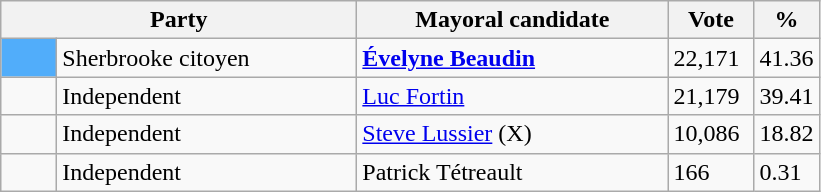<table class="wikitable">
<tr>
<th bgcolor="#DDDDFF" width="230px" colspan="2">Party</th>
<th bgcolor="#DDDDFF" width="200px">Mayoral candidate</th>
<th bgcolor="#DDDDFF" width="50px">Vote</th>
<th bgcolor="#DDDDFF" width="30px">%</th>
</tr>
<tr>
<td bgcolor=#51ADFA width="30px"> </td>
<td>Sherbrooke citoyen</td>
<td><strong><a href='#'>Évelyne Beaudin</a></strong></td>
<td>22,171</td>
<td>41.36</td>
</tr>
<tr>
<td> </td>
<td>Independent</td>
<td><a href='#'>Luc Fortin</a></td>
<td>21,179</td>
<td>39.41</td>
</tr>
<tr>
<td> </td>
<td>Independent</td>
<td><a href='#'>Steve Lussier</a> (X)</td>
<td>10,086</td>
<td>18.82</td>
</tr>
<tr>
<td> </td>
<td>Independent</td>
<td>Patrick Tétreault</td>
<td>166</td>
<td>0.31</td>
</tr>
</table>
